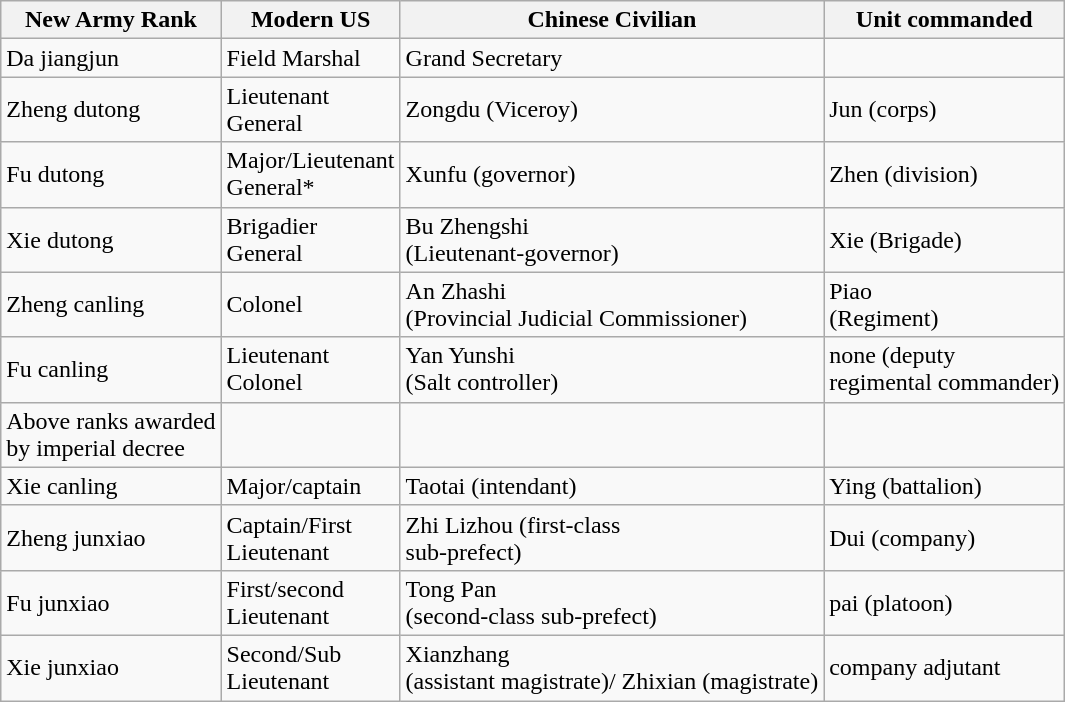<table class="wikitable">
<tr>
<th>New Army Rank</th>
<th>Modern US</th>
<th>Chinese Civilian</th>
<th>Unit commanded</th>
</tr>
<tr>
<td>Da jiangjun</td>
<td>Field Marshal</td>
<td>Grand Secretary</td>
<td></td>
</tr>
<tr>
<td>Zheng dutong</td>
<td>Lieutenant<br>General</td>
<td>Zongdu (Viceroy)</td>
<td>Jun (corps)</td>
</tr>
<tr>
<td>Fu dutong</td>
<td>Major/Lieutenant<br>General*</td>
<td>Xunfu (governor)</td>
<td>Zhen (division)</td>
</tr>
<tr>
<td>Xie dutong</td>
<td>Brigadier<br>General</td>
<td>Bu Zhengshi<br>(Lieutenant-governor)</td>
<td>Xie (Brigade)</td>
</tr>
<tr>
<td>Zheng canling</td>
<td>Colonel</td>
<td>An Zhashi<br>(Provincial Judicial 
Commissioner)</td>
<td>Piao<br>(Regiment)</td>
</tr>
<tr>
<td>Fu canling</td>
<td>Lieutenant<br>Colonel</td>
<td>Yan Yunshi<br>(Salt controller)</td>
<td>none (deputy<br>regimental commander)</td>
</tr>
<tr>
<td>Above ranks awarded<br>by imperial decree</td>
<td></td>
<td></td>
<td></td>
</tr>
<tr>
<td>Xie canling</td>
<td>Major/captain</td>
<td>Taotai (intendant)</td>
<td>Ying (battalion)</td>
</tr>
<tr>
<td>Zheng junxiao</td>
<td>Captain/First<br>Lieutenant</td>
<td>Zhi Lizhou (first-class<br>sub-prefect)</td>
<td>Dui (company)</td>
</tr>
<tr>
<td>Fu junxiao</td>
<td>First/second<br>Lieutenant</td>
<td>Tong Pan<br>(second-class 
sub-prefect)</td>
<td>pai (platoon)</td>
</tr>
<tr>
<td>Xie junxiao</td>
<td>Second/Sub<br>Lieutenant</td>
<td>Xianzhang<br>(assistant magistrate)/
Zhixian (magistrate)</td>
<td>company adjutant</td>
</tr>
</table>
